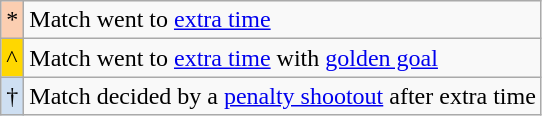<table class="wikitable">
<tr>
<td style="background-color:#FBCEB1">*</td>
<td>Match went to <a href='#'>extra time</a></td>
</tr>
<tr>
<td style="background-color:gold">^</td>
<td>Match went to <a href='#'>extra time</a> with <a href='#'>golden goal</a></td>
</tr>
<tr>
<td style="background-color:#cedff2">†</td>
<td>Match decided by a <a href='#'>penalty shootout</a> after extra time</td>
</tr>
</table>
